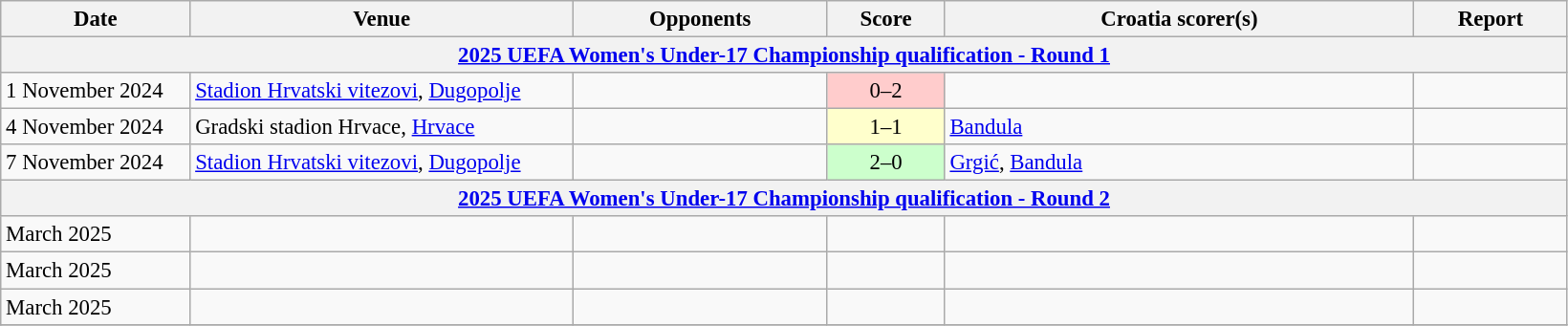<table class="wikitable" style="font-size:95%;">
<tr>
<th width=125>Date</th>
<th width=260>Venue</th>
<th width=170>Opponents</th>
<th width= 75>Score</th>
<th width=320>Croatia scorer(s)</th>
<th width=100>Report</th>
</tr>
<tr>
<th colspan=7><a href='#'>2025 UEFA Women's Under-17 Championship qualification - Round 1</a></th>
</tr>
<tr>
<td>1 November 2024</td>
<td><a href='#'>Stadion Hrvatski vitezovi</a>, <a href='#'>Dugopolje</a></td>
<td></td>
<td align="center" bgcolor="#FFCCCC">0–2</td>
<td></td>
<td></td>
</tr>
<tr>
<td>4 November 2024</td>
<td>Gradski stadion Hrvace, <a href='#'>Hrvace</a></td>
<td></td>
<td align=center bgcolor=#FFFFCC>1–1</td>
<td><a href='#'>Bandula</a></td>
<td></td>
</tr>
<tr>
<td>7 November 2024</td>
<td><a href='#'>Stadion Hrvatski vitezovi</a>, <a href='#'>Dugopolje</a></td>
<td></td>
<td align=center bgcolor=#CCFFCC>2–0</td>
<td><a href='#'>Grgić</a>, <a href='#'>Bandula</a></td>
<td></td>
</tr>
<tr>
<th colspan=7><a href='#'>2025 UEFA Women's Under-17 Championship qualification - Round 2</a></th>
</tr>
<tr>
<td>March 2025</td>
<td></td>
<td></td>
<td></td>
<td></td>
<td></td>
</tr>
<tr>
<td>March 2025</td>
<td></td>
<td></td>
<td></td>
<td></td>
<td></td>
</tr>
<tr>
<td>March 2025</td>
<td></td>
<td></td>
<td></td>
<td></td>
<td></td>
</tr>
<tr>
</tr>
</table>
